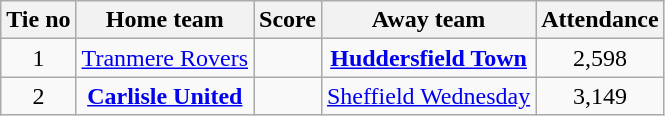<table class="wikitable" style="text-align: center">
<tr>
<th>Tie no</th>
<th>Home team</th>
<th>Score</th>
<th>Away team</th>
<th>Attendance</th>
</tr>
<tr>
<td>1</td>
<td><a href='#'>Tranmere Rovers</a></td>
<td></td>
<td><strong><a href='#'>Huddersfield Town</a></strong></td>
<td>2,598</td>
</tr>
<tr>
<td>2</td>
<td><strong><a href='#'>Carlisle United</a></strong></td>
<td></td>
<td><a href='#'>Sheffield Wednesday</a></td>
<td>3,149</td>
</tr>
</table>
